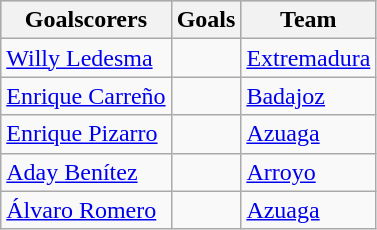<table class="wikitable sortable" class="wikitable">
<tr style="background:#ccc; text-align:center;">
<th>Goalscorers</th>
<th>Goals</th>
<th>Team</th>
</tr>
<tr>
<td> <a href='#'>Willy Ledesma</a></td>
<td></td>
<td><a href='#'>Extremadura</a></td>
</tr>
<tr>
<td> <a href='#'>Enrique Carreño</a></td>
<td></td>
<td><a href='#'>Badajoz</a></td>
</tr>
<tr>
<td> <a href='#'>Enrique Pizarro</a></td>
<td></td>
<td><a href='#'>Azuaga</a></td>
</tr>
<tr>
<td> <a href='#'>Aday Benítez</a></td>
<td></td>
<td><a href='#'>Arroyo</a></td>
</tr>
<tr>
<td> <a href='#'>Álvaro Romero</a></td>
<td></td>
<td><a href='#'>Azuaga</a></td>
</tr>
</table>
